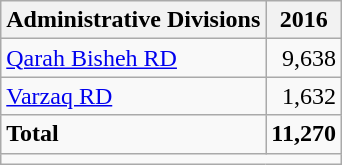<table class="wikitable">
<tr>
<th>Administrative Divisions</th>
<th>2016</th>
</tr>
<tr>
<td><a href='#'>Qarah Bisheh RD</a></td>
<td style="text-align: right;">9,638</td>
</tr>
<tr>
<td><a href='#'>Varzaq RD</a></td>
<td style="text-align: right;">1,632</td>
</tr>
<tr>
<td><strong>Total</strong></td>
<td style="text-align: right;"><strong>11,270</strong></td>
</tr>
<tr>
<td colspan=2></td>
</tr>
</table>
